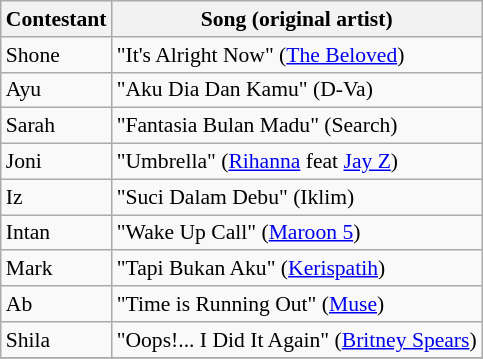<table class="wikitable" style="font-size:90%;">
<tr>
<th>Contestant</th>
<th>Song (original artist)</th>
</tr>
<tr>
<td>Shone</td>
<td>"It's Alright Now" (<a href='#'>The Beloved</a>)</td>
</tr>
<tr>
<td>Ayu</td>
<td>"Aku Dia Dan Kamu" (D-Va)</td>
</tr>
<tr>
<td>Sarah</td>
<td>"Fantasia Bulan Madu" (Search)</td>
</tr>
<tr>
<td>Joni</td>
<td>"Umbrella" (<a href='#'>Rihanna</a> feat <a href='#'>Jay Z</a>)</td>
</tr>
<tr>
<td>Iz</td>
<td>"Suci Dalam Debu" (Iklim)</td>
</tr>
<tr>
<td>Intan</td>
<td>"Wake Up Call" (<a href='#'>Maroon 5</a>)</td>
</tr>
<tr>
<td>Mark</td>
<td>"Tapi Bukan Aku" (<a href='#'>Kerispatih</a>)</td>
</tr>
<tr>
<td>Ab</td>
<td>"Time is Running Out" (<a href='#'>Muse</a>)</td>
</tr>
<tr>
<td>Shila</td>
<td>"Oops!... I Did It Again" (<a href='#'>Britney Spears</a>)</td>
</tr>
<tr>
</tr>
</table>
